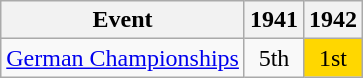<table class="wikitable">
<tr>
<th>Event</th>
<th>1941</th>
<th>1942</th>
</tr>
<tr>
<td><a href='#'>German Championships</a></td>
<td align="center">5th</td>
<td align="center" bgcolor="gold">1st</td>
</tr>
</table>
